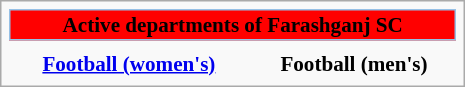<table class="infobox" style="font-size:88%; width:22em; text-align:center">
<tr>
<th colspan=3 style="font-size:100%; background-color:red; color:black; border:1px solid #96C0E6; text-align:center;">Active departments of Farashganj SC</th>
</tr>
<tr>
<th></th>
<th></th>
</tr>
<tr>
<th><a href='#'>Football (women's)</a></th>
<th>Football (men's)</th>
</tr>
</table>
